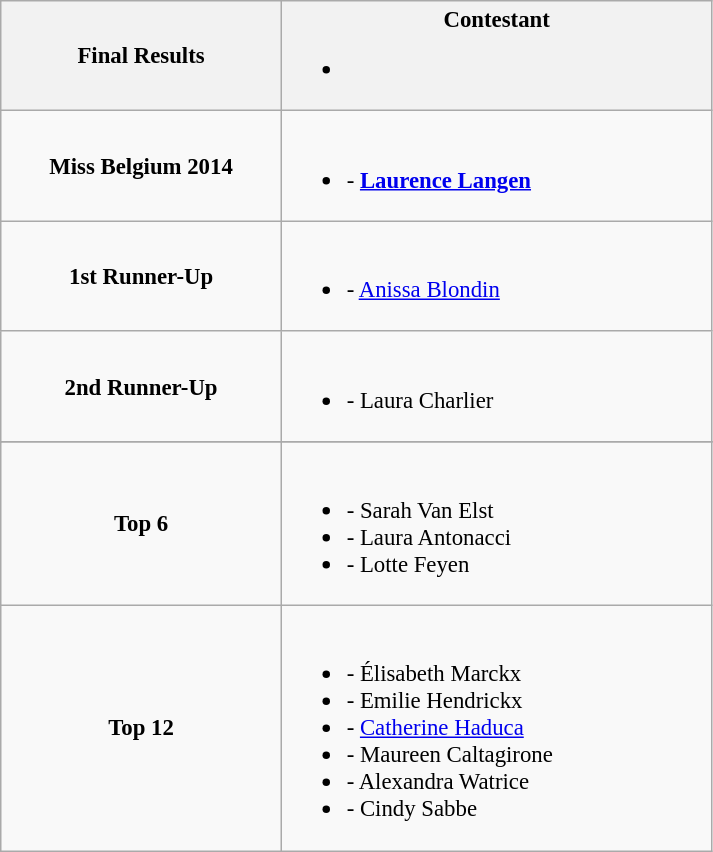<table class="wikitable sortable" style="font-size:95%;">
<tr>
<th width="180">Final Results</th>
<th width="280">Contestant<br><ul><li></li></ul></th>
</tr>
<tr>
<td style="text-align:center;"><strong>Miss Belgium 2014</strong></td>
<td><br><ul><li><strong></strong>- <strong><a href='#'>Laurence Langen</a></strong></li></ul></td>
</tr>
<tr>
<td style="text-align:center;"><strong>1st Runner-Up</strong></td>
<td><br><ul><li><strong></strong> - <a href='#'>Anissa Blondin</a></li></ul></td>
</tr>
<tr>
<td style="text-align:center;"><strong> 2nd Runner-Up</strong></td>
<td><br><ul><li><strong></strong> - Laura Charlier</li></ul></td>
</tr>
<tr>
</tr>
<tr>
<td style="text-align:center;"><strong>Top 6</strong></td>
<td><br><ul><li><strong></strong> - Sarah Van Elst</li><li><strong></strong>- Laura Antonacci</li><li><strong></strong>- Lotte Feyen</li></ul></td>
</tr>
<tr>
<td style="text-align:center;"><strong>Top 12</strong></td>
<td><br><ul><li><strong></strong> - Élisabeth Marckx</li><li><strong></strong> - Emilie Hendrickx</li><li><strong></strong> - <a href='#'>Catherine Haduca</a></li><li><strong></strong> - Maureen Caltagirone</li><li><strong></strong>- Alexandra Watrice</li><li><strong></strong> - Cindy Sabbe</li></ul></td>
</tr>
</table>
